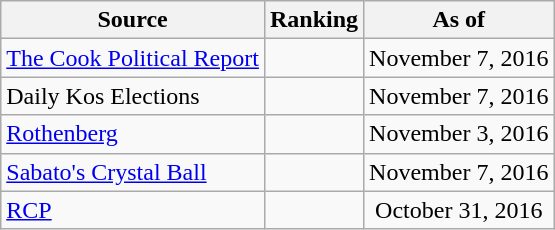<table class="wikitable" style="text-align:center">
<tr>
<th>Source</th>
<th>Ranking</th>
<th>As of</th>
</tr>
<tr>
<td align=left><a href='#'>The Cook Political Report</a></td>
<td></td>
<td>November 7, 2016</td>
</tr>
<tr>
<td align=left>Daily Kos Elections</td>
<td></td>
<td>November 7, 2016</td>
</tr>
<tr>
<td align=left><a href='#'>Rothenberg</a></td>
<td></td>
<td>November 3, 2016</td>
</tr>
<tr>
<td align=left><a href='#'>Sabato's Crystal Ball</a></td>
<td></td>
<td>November 7, 2016</td>
</tr>
<tr>
<td align="left"><a href='#'>RCP</a></td>
<td></td>
<td>October 31, 2016</td>
</tr>
</table>
